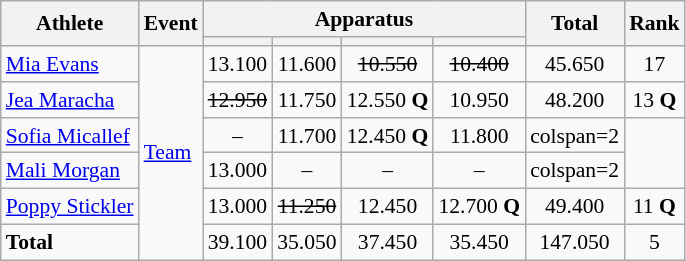<table class="wikitable" style="font-size:90%; text-align:center">
<tr>
<th rowspan=2>Athlete</th>
<th rowspan=2>Event</th>
<th colspan=4>Apparatus</th>
<th rowspan=2>Total</th>
<th rowspan=2>Rank</th>
</tr>
<tr style="font-size:95%">
<th></th>
<th></th>
<th></th>
<th></th>
</tr>
<tr>
<td align=left><a href='#'>Mia Evans</a></td>
<td align=left rowspan=6><a href='#'>Team</a></td>
<td>13.100</td>
<td>11.600</td>
<td><s>10.550</s></td>
<td><s>10.400</s></td>
<td>45.650</td>
<td>17</td>
</tr>
<tr>
<td align=left><a href='#'>Jea Maracha</a></td>
<td><s>12.950</s></td>
<td>11.750</td>
<td>12.550 <strong>Q</strong></td>
<td>10.950</td>
<td>48.200</td>
<td>13 <strong>Q</strong></td>
</tr>
<tr>
<td align=left><a href='#'>Sofia Micallef</a></td>
<td>–</td>
<td>11.700</td>
<td>12.450 <strong>Q</strong></td>
<td>11.800</td>
<td>colspan=2 </td>
</tr>
<tr>
<td align=left><a href='#'>Mali Morgan</a></td>
<td>13.000</td>
<td>–</td>
<td>–</td>
<td>–</td>
<td>colspan=2 </td>
</tr>
<tr>
<td align=left><a href='#'>Poppy Stickler</a></td>
<td>13.000</td>
<td><s>11.250</s></td>
<td>12.450</td>
<td>12.700 <strong>Q</strong></td>
<td>49.400</td>
<td>11 <strong>Q</strong></td>
</tr>
<tr>
<td align=left><strong>Total</strong></td>
<td>39.100</td>
<td>35.050</td>
<td>37.450</td>
<td>35.450</td>
<td>147.050</td>
<td>5</td>
</tr>
</table>
